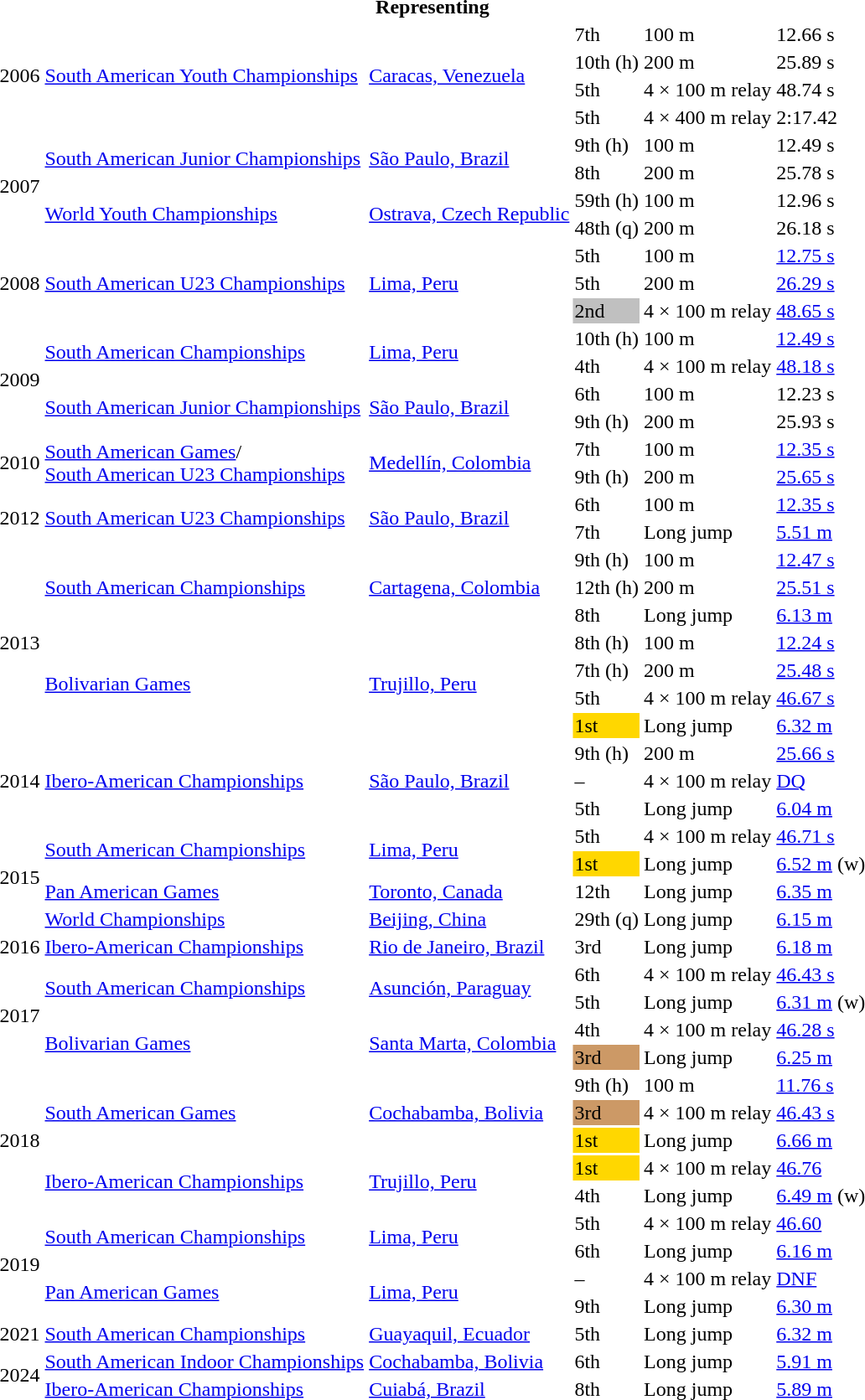<table>
<tr>
<th colspan="6">Representing </th>
</tr>
<tr>
<td rowspan=4>2006</td>
<td rowspan=4><a href='#'>South American Youth Championships</a></td>
<td rowspan=4><a href='#'>Caracas, Venezuela</a></td>
<td>7th</td>
<td>100 m</td>
<td>12.66 s</td>
</tr>
<tr>
<td>10th (h)</td>
<td>200 m</td>
<td>25.89 s</td>
</tr>
<tr>
<td>5th</td>
<td>4 × 100 m relay</td>
<td>48.74 s</td>
</tr>
<tr>
<td>5th</td>
<td>4 × 400 m relay</td>
<td>2:17.42</td>
</tr>
<tr>
<td rowspan=4>2007</td>
<td rowspan=2><a href='#'>South American Junior Championships</a></td>
<td rowspan=2><a href='#'>São Paulo, Brazil</a></td>
<td>9th (h)</td>
<td>100 m</td>
<td>12.49 s</td>
</tr>
<tr>
<td>8th</td>
<td>200 m</td>
<td>25.78 s</td>
</tr>
<tr>
<td rowspan=2><a href='#'>World Youth Championships</a></td>
<td rowspan=2><a href='#'>Ostrava, Czech Republic</a></td>
<td>59th (h)</td>
<td>100 m</td>
<td>12.96 s</td>
</tr>
<tr>
<td>48th (q)</td>
<td>200 m</td>
<td>26.18 s</td>
</tr>
<tr>
<td rowspan=3>2008</td>
<td rowspan=3><a href='#'>South American U23 Championships</a></td>
<td rowspan=3><a href='#'>Lima, Peru</a></td>
<td>5th</td>
<td>100 m</td>
<td><a href='#'>12.75 s</a></td>
</tr>
<tr>
<td>5th</td>
<td>200 m</td>
<td><a href='#'>26.29 s</a></td>
</tr>
<tr>
<td bgcolor=silver>2nd</td>
<td>4 × 100 m relay</td>
<td><a href='#'>48.65 s</a></td>
</tr>
<tr>
<td rowspan=4>2009</td>
<td rowspan=2><a href='#'>South American Championships</a></td>
<td rowspan=2><a href='#'>Lima, Peru</a></td>
<td>10th (h)</td>
<td>100 m</td>
<td><a href='#'>12.49 s</a></td>
</tr>
<tr>
<td>4th</td>
<td>4 × 100 m relay</td>
<td><a href='#'>48.18 s</a></td>
</tr>
<tr>
<td rowspan=2><a href='#'>South American Junior Championships</a></td>
<td rowspan=2><a href='#'>São Paulo, Brazil</a></td>
<td>6th</td>
<td>100 m</td>
<td>12.23 s</td>
</tr>
<tr>
<td>9th (h)</td>
<td>200 m</td>
<td>25.93 s</td>
</tr>
<tr>
<td rowspan=2>2010</td>
<td rowspan=2><a href='#'>South American Games</a>/<br><a href='#'>South American U23 Championships</a></td>
<td rowspan=2><a href='#'>Medellín, Colombia</a></td>
<td>7th</td>
<td>100 m</td>
<td><a href='#'>12.35 s</a></td>
</tr>
<tr>
<td>9th (h)</td>
<td>200 m</td>
<td><a href='#'>25.65 s</a></td>
</tr>
<tr>
<td rowspan=2>2012</td>
<td rowspan=2><a href='#'>South American U23 Championships</a></td>
<td rowspan=2><a href='#'>São Paulo, Brazil</a></td>
<td>6th</td>
<td>100 m</td>
<td><a href='#'>12.35 s</a></td>
</tr>
<tr>
<td>7th</td>
<td>Long jump</td>
<td><a href='#'>5.51 m</a></td>
</tr>
<tr>
<td rowspan=7>2013</td>
<td rowspan=3><a href='#'>South American Championships</a></td>
<td rowspan=3><a href='#'>Cartagena, Colombia</a></td>
<td>9th (h)</td>
<td>100 m</td>
<td><a href='#'>12.47 s</a></td>
</tr>
<tr>
<td>12th (h)</td>
<td>200 m</td>
<td><a href='#'>25.51 s</a></td>
</tr>
<tr>
<td>8th</td>
<td>Long jump</td>
<td><a href='#'>6.13 m</a></td>
</tr>
<tr>
<td rowspan=4><a href='#'>Bolivarian Games</a></td>
<td rowspan=4><a href='#'>Trujillo, Peru</a></td>
<td>8th (h)</td>
<td>100 m</td>
<td><a href='#'>12.24 s</a></td>
</tr>
<tr>
<td>7th (h)</td>
<td>200 m</td>
<td><a href='#'>25.48 s</a></td>
</tr>
<tr>
<td>5th</td>
<td>4 × 100 m relay</td>
<td><a href='#'>46.67 s</a></td>
</tr>
<tr>
<td bgcolor=gold>1st</td>
<td>Long jump</td>
<td><a href='#'>6.32 m</a></td>
</tr>
<tr>
<td rowspan=3>2014</td>
<td rowspan=3><a href='#'>Ibero-American Championships</a></td>
<td rowspan=3><a href='#'>São Paulo, Brazil</a></td>
<td>9th (h)</td>
<td>200 m</td>
<td><a href='#'>25.66 s</a></td>
</tr>
<tr>
<td>–</td>
<td>4 × 100 m relay</td>
<td><a href='#'>DQ</a></td>
</tr>
<tr>
<td>5th</td>
<td>Long jump</td>
<td><a href='#'>6.04 m</a></td>
</tr>
<tr>
<td rowspan=4>2015</td>
<td rowspan=2><a href='#'>South American Championships</a></td>
<td rowspan=2><a href='#'>Lima, Peru</a></td>
<td>5th</td>
<td>4 × 100 m relay</td>
<td><a href='#'>46.71 s</a></td>
</tr>
<tr>
<td bgcolor=gold>1st</td>
<td>Long jump</td>
<td><a href='#'>6.52 m</a> (w)</td>
</tr>
<tr>
<td><a href='#'>Pan American Games</a></td>
<td><a href='#'>Toronto, Canada</a></td>
<td>12th</td>
<td>Long jump</td>
<td><a href='#'>6.35 m</a></td>
</tr>
<tr>
<td><a href='#'>World Championships</a></td>
<td><a href='#'>Beijing, China</a></td>
<td>29th (q)</td>
<td>Long jump</td>
<td><a href='#'>6.15 m</a></td>
</tr>
<tr>
<td>2016</td>
<td><a href='#'>Ibero-American Championships</a></td>
<td><a href='#'>Rio de Janeiro, Brazil</a></td>
<td>3rd</td>
<td>Long jump</td>
<td><a href='#'>6.18 m</a></td>
</tr>
<tr>
<td rowspan=4>2017</td>
<td rowspan=2><a href='#'>South American Championships</a></td>
<td rowspan=2><a href='#'>Asunción, Paraguay</a></td>
<td>6th</td>
<td>4 × 100 m relay</td>
<td><a href='#'>46.43 s</a></td>
</tr>
<tr>
<td>5th</td>
<td>Long jump</td>
<td><a href='#'>6.31 m</a> (w)</td>
</tr>
<tr>
<td rowspan=2><a href='#'>Bolivarian Games</a></td>
<td rowspan=2><a href='#'>Santa Marta, Colombia</a></td>
<td>4th</td>
<td>4 × 100 m relay</td>
<td><a href='#'>46.28 s</a></td>
</tr>
<tr>
<td bgcolor=cc9966>3rd</td>
<td>Long jump</td>
<td><a href='#'>6.25 m</a></td>
</tr>
<tr>
<td rowspan=5>2018</td>
<td rowspan=3><a href='#'>South American Games</a></td>
<td rowspan=3><a href='#'>Cochabamba, Bolivia</a></td>
<td>9th (h)</td>
<td>100 m</td>
<td><a href='#'>11.76 s</a></td>
</tr>
<tr>
<td bgcolor=cc9966>3rd</td>
<td>4 × 100 m relay</td>
<td><a href='#'>46.43 s</a></td>
</tr>
<tr>
<td bgcolor=gold>1st</td>
<td>Long jump</td>
<td><a href='#'>6.66 m</a></td>
</tr>
<tr>
<td rowspan=2><a href='#'>Ibero-American Championships</a></td>
<td rowspan=2><a href='#'>Trujillo, Peru</a></td>
<td bgcolor=gold>1st</td>
<td>4 × 100 m relay</td>
<td><a href='#'>46.76</a></td>
</tr>
<tr>
<td>4th</td>
<td>Long jump</td>
<td><a href='#'>6.49 m</a> (w)</td>
</tr>
<tr>
<td rowspan=4>2019</td>
<td rowspan=2><a href='#'>South American Championships</a></td>
<td rowspan=2><a href='#'>Lima, Peru</a></td>
<td>5th</td>
<td>4 × 100 m relay</td>
<td><a href='#'>46.60</a></td>
</tr>
<tr>
<td>6th</td>
<td>Long jump</td>
<td><a href='#'>6.16 m</a></td>
</tr>
<tr>
<td rowspan=2><a href='#'>Pan American Games</a></td>
<td rowspan=2><a href='#'>Lima, Peru</a></td>
<td>–</td>
<td>4 × 100 m relay</td>
<td><a href='#'>DNF</a></td>
</tr>
<tr>
<td>9th</td>
<td>Long jump</td>
<td><a href='#'>6.30 m</a></td>
</tr>
<tr>
<td>2021</td>
<td><a href='#'>South American Championships</a></td>
<td><a href='#'>Guayaquil, Ecuador</a></td>
<td>5th</td>
<td>Long jump</td>
<td><a href='#'>6.32 m</a></td>
</tr>
<tr>
<td rowspan=2>2024</td>
<td><a href='#'>South American Indoor Championships</a></td>
<td><a href='#'>Cochabamba, Bolivia</a></td>
<td>6th</td>
<td>Long jump</td>
<td><a href='#'>5.91 m</a></td>
</tr>
<tr>
<td><a href='#'>Ibero-American Championships</a></td>
<td><a href='#'>Cuiabá, Brazil</a></td>
<td>8th</td>
<td>Long jump</td>
<td><a href='#'>5.89 m</a></td>
</tr>
</table>
